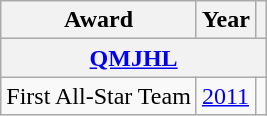<table class="wikitable">
<tr>
<th>Award</th>
<th>Year</th>
<th></th>
</tr>
<tr>
<th colspan="3"><a href='#'>QMJHL</a></th>
</tr>
<tr>
<td>First All-Star Team</td>
<td><a href='#'>2011</a></td>
<td></td>
</tr>
</table>
